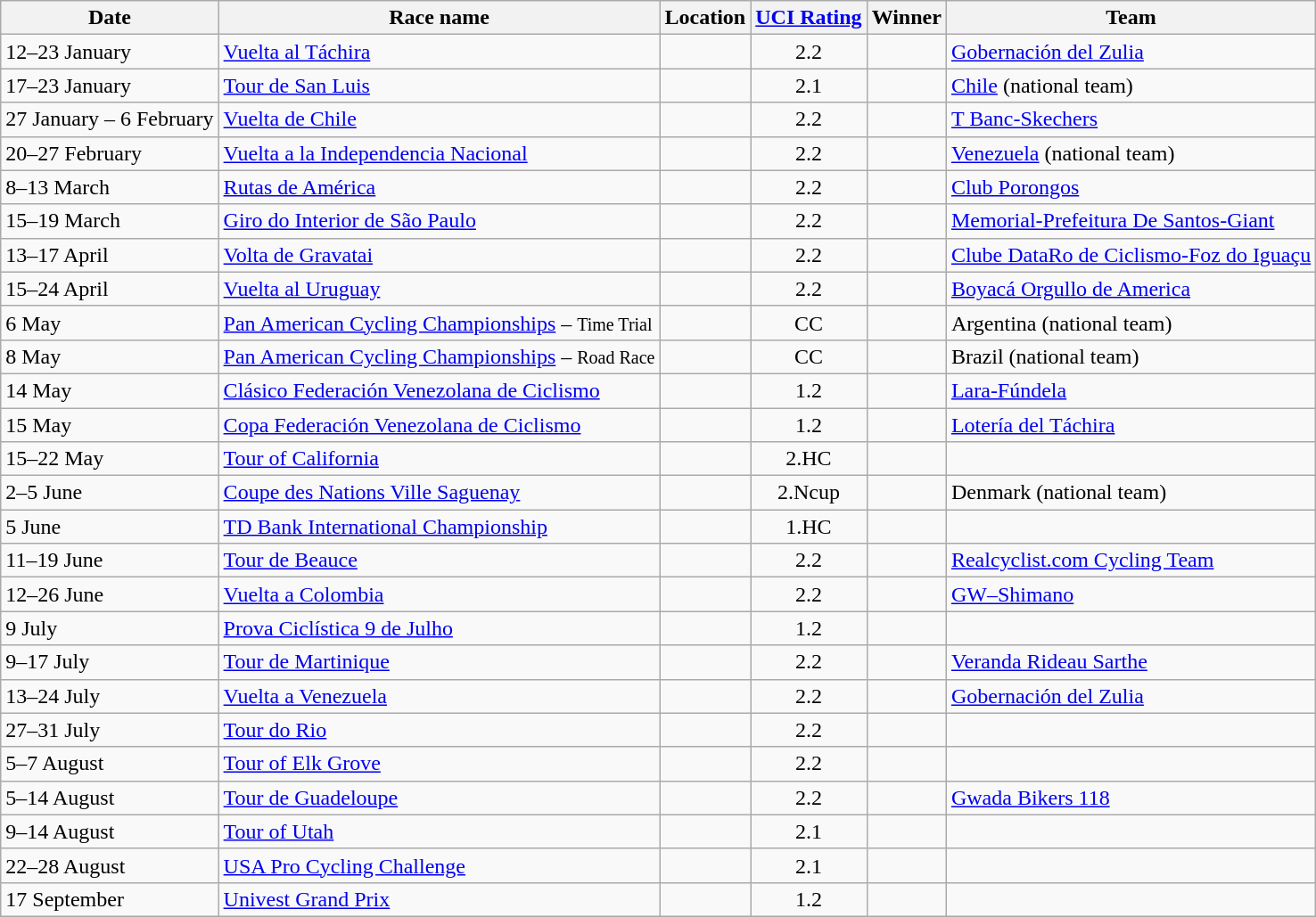<table class="wikitable sortable">
<tr>
<th>Date</th>
<th>Race name</th>
<th>Location</th>
<th><a href='#'>UCI Rating</a></th>
<th>Winner</th>
<th>Team</th>
</tr>
<tr>
<td>12–23 January</td>
<td><a href='#'>Vuelta al Táchira</a></td>
<td></td>
<td align=center>2.2</td>
<td></td>
<td><a href='#'>Gobernación del Zulia</a></td>
</tr>
<tr>
<td>17–23 January</td>
<td><a href='#'>Tour de San Luis</a></td>
<td></td>
<td align=center>2.1</td>
<td></td>
<td><a href='#'>Chile</a> (national team)</td>
</tr>
<tr>
<td>27 January – 6 February</td>
<td><a href='#'>Vuelta de Chile</a></td>
<td></td>
<td align=center>2.2</td>
<td></td>
<td><a href='#'>T Banc-Skechers</a></td>
</tr>
<tr>
<td>20–27 February</td>
<td><a href='#'>Vuelta a la Independencia Nacional</a></td>
<td></td>
<td align=center>2.2</td>
<td></td>
<td><a href='#'>Venezuela</a> (national team)</td>
</tr>
<tr>
<td>8–13 March</td>
<td><a href='#'>Rutas de América</a></td>
<td></td>
<td align=center>2.2</td>
<td></td>
<td><a href='#'>Club Porongos</a></td>
</tr>
<tr>
<td>15–19 March</td>
<td><a href='#'>Giro do Interior de São Paulo</a></td>
<td></td>
<td align=center>2.2</td>
<td></td>
<td><a href='#'>Memorial-Prefeitura De Santos-Giant</a></td>
</tr>
<tr>
<td>13–17 April</td>
<td><a href='#'>Volta de Gravatai</a></td>
<td></td>
<td align=center>2.2</td>
<td></td>
<td><a href='#'>Clube DataRo de Ciclismo-Foz do Iguaçu</a></td>
</tr>
<tr>
<td>15–24 April</td>
<td><a href='#'>Vuelta al Uruguay</a></td>
<td></td>
<td align=center>2.2</td>
<td></td>
<td><a href='#'>Boyacá Orgullo de America</a></td>
</tr>
<tr>
<td>6 May</td>
<td><a href='#'>Pan American Cycling Championships</a> – <small>Time Trial</small></td>
<td></td>
<td align=center>CC</td>
<td></td>
<td>Argentina (national team)</td>
</tr>
<tr>
<td>8 May</td>
<td><a href='#'>Pan American Cycling Championships</a> – <small>Road Race</small></td>
<td></td>
<td align=center>CC</td>
<td></td>
<td>Brazil (national team)</td>
</tr>
<tr>
<td>14 May</td>
<td><a href='#'>Clásico Federación Venezolana de Ciclismo</a></td>
<td></td>
<td align=center>1.2</td>
<td></td>
<td><a href='#'>Lara-Fúndela</a></td>
</tr>
<tr>
<td>15 May</td>
<td><a href='#'>Copa Federación Venezolana de Ciclismo</a></td>
<td></td>
<td align=center>1.2</td>
<td></td>
<td><a href='#'>Lotería del Táchira</a></td>
</tr>
<tr>
<td>15–22 May</td>
<td><a href='#'>Tour of California</a></td>
<td></td>
<td align=center>2.HC</td>
<td></td>
<td></td>
</tr>
<tr>
<td>2–5 June</td>
<td><a href='#'>Coupe des Nations Ville Saguenay</a></td>
<td></td>
<td align=center>2.Ncup</td>
<td></td>
<td>Denmark (national team)</td>
</tr>
<tr>
<td>5 June</td>
<td><a href='#'>TD Bank International Championship</a></td>
<td></td>
<td align=center>1.HC</td>
<td></td>
<td></td>
</tr>
<tr>
<td>11–19 June</td>
<td><a href='#'>Tour de Beauce</a></td>
<td></td>
<td align=center>2.2</td>
<td></td>
<td><a href='#'>Realcyclist.com Cycling Team</a></td>
</tr>
<tr>
<td>12–26 June</td>
<td><a href='#'>Vuelta a Colombia</a></td>
<td></td>
<td align=center>2.2</td>
<td></td>
<td><a href='#'>GW–Shimano</a></td>
</tr>
<tr>
<td>9 July</td>
<td><a href='#'>Prova Ciclística 9 de Julho</a></td>
<td></td>
<td align=center>1.2</td>
<td></td>
<td></td>
</tr>
<tr>
<td>9–17 July</td>
<td><a href='#'>Tour de Martinique</a></td>
<td></td>
<td align=center>2.2</td>
<td></td>
<td><a href='#'>Veranda Rideau Sarthe</a></td>
</tr>
<tr>
<td>13–24 July</td>
<td><a href='#'>Vuelta a Venezuela</a></td>
<td></td>
<td align=center>2.2</td>
<td></td>
<td><a href='#'>Gobernación del Zulia</a></td>
</tr>
<tr>
<td>27–31 July</td>
<td><a href='#'>Tour do Rio</a></td>
<td></td>
<td align=center>2.2</td>
<td></td>
<td></td>
</tr>
<tr>
<td>5–7 August</td>
<td><a href='#'>Tour of Elk Grove</a></td>
<td></td>
<td align=center>2.2</td>
<td></td>
<td></td>
</tr>
<tr>
<td>5–14 August</td>
<td><a href='#'>Tour de Guadeloupe</a></td>
<td></td>
<td align=center>2.2</td>
<td></td>
<td><a href='#'>Gwada Bikers 118</a></td>
</tr>
<tr>
<td>9–14 August</td>
<td><a href='#'>Tour of Utah</a></td>
<td></td>
<td align=center>2.1</td>
<td></td>
<td></td>
</tr>
<tr>
<td>22–28 August</td>
<td><a href='#'>USA Pro Cycling Challenge</a></td>
<td></td>
<td align=center>2.1</td>
<td></td>
<td></td>
</tr>
<tr>
<td>17 September</td>
<td><a href='#'>Univest Grand Prix</a></td>
<td></td>
<td align=center>1.2</td>
<td></td>
<td></td>
</tr>
</table>
